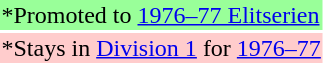<table>
<tr style="background: #99FF99;">
<td>*Promoted to <a href='#'>1976–77 Elitserien</a></td>
</tr>
<tr style="background: #FFCCCC;">
<td>*Stays in <a href='#'>Division 1</a> for <a href='#'>1976–77</a></td>
</tr>
</table>
